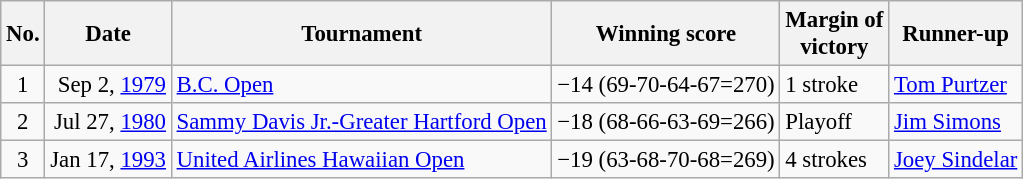<table class="wikitable" style="font-size:95%;">
<tr>
<th>No.</th>
<th>Date</th>
<th>Tournament</th>
<th>Winning score</th>
<th>Margin of<br>victory</th>
<th>Runner-up</th>
</tr>
<tr>
<td align=center>1</td>
<td align=right>Sep 2, <a href='#'>1979</a></td>
<td><a href='#'>B.C. Open</a></td>
<td>−14 (69-70-64-67=270)</td>
<td>1 stroke</td>
<td> <a href='#'>Tom Purtzer</a></td>
</tr>
<tr>
<td align=center>2</td>
<td align=right>Jul 27, <a href='#'>1980</a></td>
<td><a href='#'>Sammy Davis Jr.-Greater Hartford Open</a></td>
<td>−18 (68-66-63-69=266)</td>
<td>Playoff</td>
<td> <a href='#'>Jim Simons</a></td>
</tr>
<tr>
<td align=center>3</td>
<td align=right>Jan 17, <a href='#'>1993</a></td>
<td><a href='#'>United Airlines Hawaiian Open</a></td>
<td>−19 (63-68-70-68=269)</td>
<td>4 strokes</td>
<td> <a href='#'>Joey Sindelar</a></td>
</tr>
</table>
